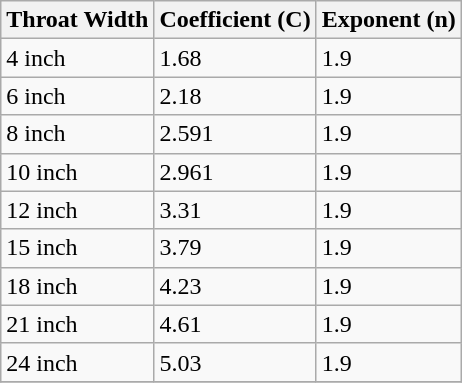<table class="wikitable">
<tr>
<th>Throat Width</th>
<th>Coefficient (C)</th>
<th>Exponent (n)</th>
</tr>
<tr>
<td>4 inch</td>
<td>1.68</td>
<td>1.9</td>
</tr>
<tr>
<td>6 inch</td>
<td>2.18</td>
<td>1.9</td>
</tr>
<tr>
<td>8 inch</td>
<td>2.591</td>
<td>1.9</td>
</tr>
<tr>
<td>10 inch</td>
<td>2.961</td>
<td>1.9</td>
</tr>
<tr>
<td>12 inch</td>
<td>3.31</td>
<td>1.9</td>
</tr>
<tr>
<td>15 inch</td>
<td>3.79</td>
<td>1.9</td>
</tr>
<tr>
<td>18 inch</td>
<td>4.23</td>
<td>1.9</td>
</tr>
<tr>
<td>21 inch</td>
<td>4.61</td>
<td>1.9</td>
</tr>
<tr>
<td>24 inch</td>
<td>5.03</td>
<td>1.9</td>
</tr>
<tr>
</tr>
</table>
